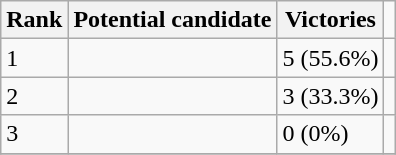<table class="wikitable sortable">
<tr>
<th>Rank</th>
<th>Potential candidate</th>
<th>Victories</th>
</tr>
<tr>
<td>1</td>
<td></td>
<td>5 (55.6%)</td>
<td></td>
</tr>
<tr>
<td>2</td>
<td></td>
<td>3 (33.3%)</td>
<td></td>
</tr>
<tr>
<td>3</td>
<td></td>
<td>0 (0%)</td>
<td></td>
</tr>
<tr>
</tr>
</table>
